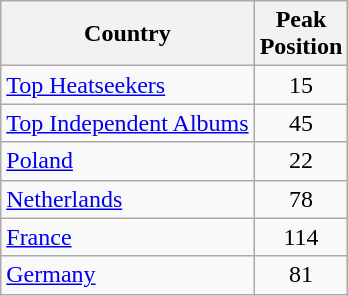<table class="wikitable sortable">
<tr>
<th>Country</th>
<th>Peak<br>Position</th>
</tr>
<tr>
<td><a href='#'>Top Heatseekers</a></td>
<td align="center">15</td>
</tr>
<tr>
<td><a href='#'>Top Independent Albums</a></td>
<td align="center">45</td>
</tr>
<tr>
<td><a href='#'>Poland</a></td>
<td align="center">22</td>
</tr>
<tr>
<td><a href='#'>Netherlands</a></td>
<td align="center">78</td>
</tr>
<tr>
<td><a href='#'>France</a></td>
<td align="center">114</td>
</tr>
<tr>
<td><a href='#'>Germany</a></td>
<td align="center">81</td>
</tr>
</table>
